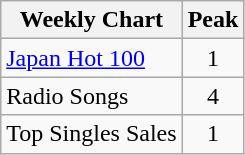<table class="wikitable">
<tr>
<th style="text-align:center;">Weekly Chart</th>
<th style="text-align:center;">Peak</th>
</tr>
<tr>
<td align="left"><a href='#'>Japan Hot 100</a></td>
<td style="text-align:center;">1</td>
</tr>
<tr>
<td align="left">Radio Songs</td>
<td style="text-align:center;">4</td>
</tr>
<tr>
<td align="left">Top Singles Sales</td>
<td style="text-align:center;">1</td>
</tr>
</table>
